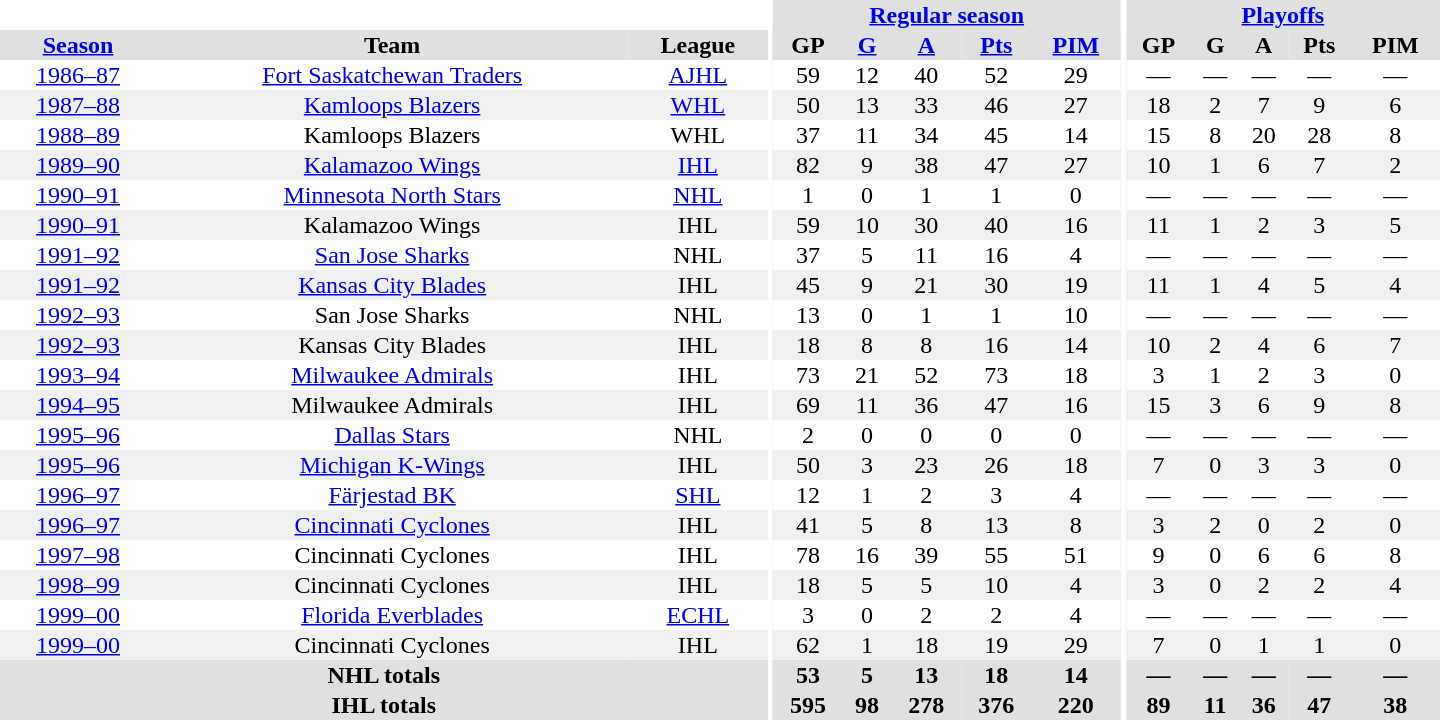<table border="0" cellpadding="1" cellspacing="0" style="text-align:center; width:60em">
<tr bgcolor="#e0e0e0">
<th colspan="3" bgcolor="#ffffff"></th>
<th rowspan="99" bgcolor="#ffffff"></th>
<th colspan="5"><a href='#'>Regular season</a></th>
<th rowspan="99" bgcolor="#ffffff"></th>
<th colspan="5"><a href='#'>Playoffs</a></th>
</tr>
<tr bgcolor="#e0e0e0">
<th><a href='#'>Season</a></th>
<th>Team</th>
<th>League</th>
<th>GP</th>
<th><a href='#'>G</a></th>
<th><a href='#'>A</a></th>
<th><a href='#'>Pts</a></th>
<th><a href='#'>PIM</a></th>
<th>GP</th>
<th>G</th>
<th>A</th>
<th>Pts</th>
<th>PIM</th>
</tr>
<tr>
<td><a href='#'>1986–87</a></td>
<td><a href='#'>Fort Saskatchewan Traders</a></td>
<td><a href='#'>AJHL</a></td>
<td>59</td>
<td>12</td>
<td>40</td>
<td>52</td>
<td>29</td>
<td>—</td>
<td>—</td>
<td>—</td>
<td>—</td>
<td>—</td>
</tr>
<tr bgcolor="#f0f0f0">
<td><a href='#'>1987–88</a></td>
<td><a href='#'>Kamloops Blazers</a></td>
<td><a href='#'>WHL</a></td>
<td>50</td>
<td>13</td>
<td>33</td>
<td>46</td>
<td>27</td>
<td>18</td>
<td>2</td>
<td>7</td>
<td>9</td>
<td>6</td>
</tr>
<tr>
<td><a href='#'>1988–89</a></td>
<td>Kamloops Blazers</td>
<td>WHL</td>
<td>37</td>
<td>11</td>
<td>34</td>
<td>45</td>
<td>14</td>
<td>15</td>
<td>8</td>
<td>20</td>
<td>28</td>
<td>8</td>
</tr>
<tr bgcolor="#f0f0f0">
<td><a href='#'>1989–90</a></td>
<td><a href='#'>Kalamazoo Wings</a></td>
<td><a href='#'>IHL</a></td>
<td>82</td>
<td>9</td>
<td>38</td>
<td>47</td>
<td>27</td>
<td>10</td>
<td>1</td>
<td>6</td>
<td>7</td>
<td>2</td>
</tr>
<tr>
<td><a href='#'>1990–91</a></td>
<td><a href='#'>Minnesota North Stars</a></td>
<td><a href='#'>NHL</a></td>
<td>1</td>
<td>0</td>
<td>1</td>
<td>1</td>
<td>0</td>
<td>—</td>
<td>—</td>
<td>—</td>
<td>—</td>
<td>—</td>
</tr>
<tr bgcolor="#f0f0f0">
<td><a href='#'>1990–91</a></td>
<td>Kalamazoo Wings</td>
<td>IHL</td>
<td>59</td>
<td>10</td>
<td>30</td>
<td>40</td>
<td>16</td>
<td>11</td>
<td>1</td>
<td>2</td>
<td>3</td>
<td>5</td>
</tr>
<tr>
<td><a href='#'>1991–92</a></td>
<td><a href='#'>San Jose Sharks</a></td>
<td>NHL</td>
<td>37</td>
<td>5</td>
<td>11</td>
<td>16</td>
<td>4</td>
<td>—</td>
<td>—</td>
<td>—</td>
<td>—</td>
<td>—</td>
</tr>
<tr bgcolor="#f0f0f0">
<td><a href='#'>1991–92</a></td>
<td><a href='#'>Kansas City Blades</a></td>
<td>IHL</td>
<td>45</td>
<td>9</td>
<td>21</td>
<td>30</td>
<td>19</td>
<td>11</td>
<td>1</td>
<td>4</td>
<td>5</td>
<td>4</td>
</tr>
<tr>
<td><a href='#'>1992–93</a></td>
<td>San Jose Sharks</td>
<td>NHL</td>
<td>13</td>
<td>0</td>
<td>1</td>
<td>1</td>
<td>10</td>
<td>—</td>
<td>—</td>
<td>—</td>
<td>—</td>
<td>—</td>
</tr>
<tr bgcolor="#f0f0f0">
<td><a href='#'>1992–93</a></td>
<td>Kansas City Blades</td>
<td>IHL</td>
<td>18</td>
<td>8</td>
<td>8</td>
<td>16</td>
<td>14</td>
<td>10</td>
<td>2</td>
<td>4</td>
<td>6</td>
<td>7</td>
</tr>
<tr>
<td><a href='#'>1993–94</a></td>
<td><a href='#'>Milwaukee Admirals</a></td>
<td>IHL</td>
<td>73</td>
<td>21</td>
<td>52</td>
<td>73</td>
<td>18</td>
<td>3</td>
<td>1</td>
<td>2</td>
<td>3</td>
<td>0</td>
</tr>
<tr bgcolor="#f0f0f0">
<td><a href='#'>1994–95</a></td>
<td>Milwaukee Admirals</td>
<td>IHL</td>
<td>69</td>
<td>11</td>
<td>36</td>
<td>47</td>
<td>16</td>
<td>15</td>
<td>3</td>
<td>6</td>
<td>9</td>
<td>8</td>
</tr>
<tr>
<td><a href='#'>1995–96</a></td>
<td><a href='#'>Dallas Stars</a></td>
<td>NHL</td>
<td>2</td>
<td>0</td>
<td>0</td>
<td>0</td>
<td>0</td>
<td>—</td>
<td>—</td>
<td>—</td>
<td>—</td>
<td>—</td>
</tr>
<tr bgcolor="#f0f0f0">
<td><a href='#'>1995–96</a></td>
<td><a href='#'>Michigan K-Wings</a></td>
<td>IHL</td>
<td>50</td>
<td>3</td>
<td>23</td>
<td>26</td>
<td>18</td>
<td>7</td>
<td>0</td>
<td>3</td>
<td>3</td>
<td>0</td>
</tr>
<tr>
<td><a href='#'>1996–97</a></td>
<td><a href='#'>Färjestad BK</a></td>
<td><a href='#'>SHL</a></td>
<td>12</td>
<td>1</td>
<td>2</td>
<td>3</td>
<td>4</td>
<td>—</td>
<td>—</td>
<td>—</td>
<td>—</td>
<td>—</td>
</tr>
<tr bgcolor="#f0f0f0">
<td><a href='#'>1996–97</a></td>
<td><a href='#'>Cincinnati Cyclones</a></td>
<td>IHL</td>
<td>41</td>
<td>5</td>
<td>8</td>
<td>13</td>
<td>8</td>
<td>3</td>
<td>2</td>
<td>0</td>
<td>2</td>
<td>0</td>
</tr>
<tr>
<td><a href='#'>1997–98</a></td>
<td>Cincinnati Cyclones</td>
<td>IHL</td>
<td>78</td>
<td>16</td>
<td>39</td>
<td>55</td>
<td>51</td>
<td>9</td>
<td>0</td>
<td>6</td>
<td>6</td>
<td>8</td>
</tr>
<tr bgcolor="#f0f0f0">
<td><a href='#'>1998–99</a></td>
<td>Cincinnati Cyclones</td>
<td>IHL</td>
<td>18</td>
<td>5</td>
<td>5</td>
<td>10</td>
<td>4</td>
<td>3</td>
<td>0</td>
<td>2</td>
<td>2</td>
<td>4</td>
</tr>
<tr>
<td><a href='#'>1999–00</a></td>
<td><a href='#'>Florida Everblades</a></td>
<td><a href='#'>ECHL</a></td>
<td>3</td>
<td>0</td>
<td>2</td>
<td>2</td>
<td>4</td>
<td>—</td>
<td>—</td>
<td>—</td>
<td>—</td>
<td>—</td>
</tr>
<tr bgcolor="#f0f0f0">
<td><a href='#'>1999–00</a></td>
<td>Cincinnati Cyclones</td>
<td>IHL</td>
<td>62</td>
<td>1</td>
<td>18</td>
<td>19</td>
<td>29</td>
<td>7</td>
<td>0</td>
<td>1</td>
<td>1</td>
<td>0</td>
</tr>
<tr>
</tr>
<tr ALIGN="center" bgcolor="#e0e0e0">
<th colspan="3">NHL totals</th>
<th ALIGN="center">53</th>
<th ALIGN="center">5</th>
<th ALIGN="center">13</th>
<th ALIGN="center">18</th>
<th ALIGN="center">14</th>
<th ALIGN="center">—</th>
<th ALIGN="center">—</th>
<th ALIGN="center">—</th>
<th ALIGN="center">—</th>
<th ALIGN="center">—</th>
</tr>
<tr>
</tr>
<tr ALIGN="center" bgcolor="#e0e0e0">
<th colspan="3">IHL totals</th>
<th ALIGN="center">595</th>
<th ALIGN="center">98</th>
<th ALIGN="center">278</th>
<th ALIGN="center">376</th>
<th ALIGN="center">220</th>
<th ALIGN="center">89</th>
<th ALIGN="center">11</th>
<th ALIGN="center">36</th>
<th ALIGN="center">47</th>
<th ALIGN="center">38</th>
</tr>
</table>
